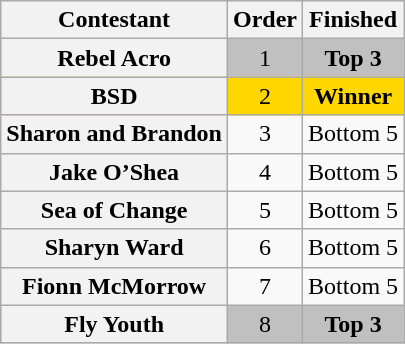<table class="wikitable sortable plainrowheaders" style="text-align:center;">
<tr>
<th " class="unsortable style="width:15em;">Contestant</th>
<th data-sort-type="number" style="width:1em;">Order</th>
<th data-sort-type="number">Finished</th>
</tr>
<tr bgcolor=silver>
<th scope="row">Rebel Acro</th>
<td>1</td>
<td><strong>Top 3</strong></td>
</tr>
<tr bgcolor=gold>
<th scope="row">BSD</th>
<td>2</td>
<td><strong>Winner</strong></td>
</tr>
<tr>
<th scope="row">Sharon and Brandon</th>
<td>3</td>
<td>Bottom 5</td>
</tr>
<tr>
<th scope="row">Jake O’Shea</th>
<td>4</td>
<td>Bottom 5</td>
</tr>
<tr>
<th scope="row">Sea of Change</th>
<td>5</td>
<td>Bottom 5</td>
</tr>
<tr>
<th scope="row">Sharyn Ward</th>
<td>6</td>
<td>Bottom 5</td>
</tr>
<tr>
<th scope="row">Fionn McMorrow</th>
<td>7</td>
<td>Bottom 5</td>
</tr>
<tr bgcolor=silver>
<th scope="row">Fly Youth</th>
<td>8</td>
<td><strong>Top 3</strong></td>
</tr>
</table>
